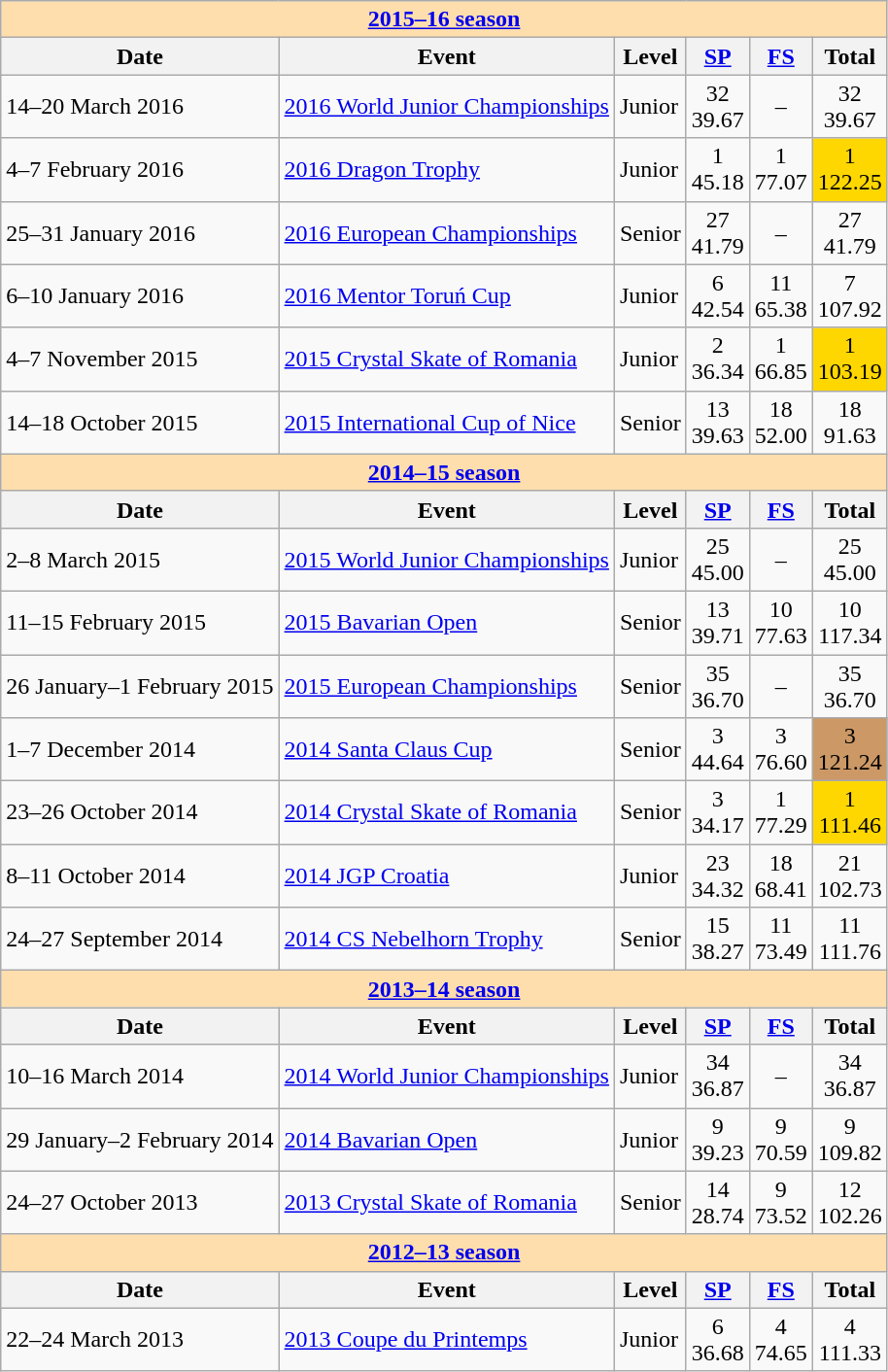<table class="wikitable">
<tr>
<th colspan="6" style="background:#ffdead;"><a href='#'>2015–16 season</a></th>
</tr>
<tr>
<th>Date</th>
<th>Event</th>
<th>Level</th>
<th><a href='#'>SP</a></th>
<th><a href='#'>FS</a></th>
<th>Total</th>
</tr>
<tr>
<td>14–20 March 2016</td>
<td><a href='#'>2016 World Junior Championships</a></td>
<td>Junior</td>
<td align=center>32 <br> 39.67</td>
<td align=center>–</td>
<td align=center>32 <br> 39.67</td>
</tr>
<tr>
<td>4–7 February 2016</td>
<td><a href='#'>2016 Dragon Trophy</a></td>
<td>Junior</td>
<td align=center>1 <br> 45.18</td>
<td align=center>1 <br> 77.07</td>
<td align=center bgcolor=gold>1 <br> 122.25</td>
</tr>
<tr>
<td>25–31 January 2016</td>
<td><a href='#'>2016 European Championships</a></td>
<td>Senior</td>
<td align=center>27 <br> 41.79</td>
<td align=center>–</td>
<td align=center>27 <br> 41.79</td>
</tr>
<tr>
<td>6–10 January 2016</td>
<td><a href='#'>2016 Mentor Toruń Cup</a></td>
<td>Junior</td>
<td align=center>6 <br> 42.54</td>
<td align=center>11 <br> 65.38</td>
<td align=center>7 <br> 107.92</td>
</tr>
<tr>
<td>4–7 November 2015</td>
<td><a href='#'>2015 Crystal Skate of Romania</a></td>
<td>Junior</td>
<td align=center>2 <br> 36.34</td>
<td align=center>1 <br> 66.85</td>
<td align=center bgcolor=gold>1 <br> 103.19</td>
</tr>
<tr>
<td>14–18 October 2015</td>
<td><a href='#'>2015 International Cup of Nice</a></td>
<td>Senior</td>
<td align=center>13 <br> 39.63</td>
<td align=center>18 <br> 52.00</td>
<td align=center>18 <br> 91.63</td>
</tr>
<tr>
<th colspan="6" style="background:#ffdead;"><a href='#'>2014–15 season</a></th>
</tr>
<tr>
<th>Date</th>
<th>Event</th>
<th>Level</th>
<th><a href='#'>SP</a></th>
<th><a href='#'>FS</a></th>
<th>Total</th>
</tr>
<tr>
<td>2–8 March 2015</td>
<td><a href='#'>2015 World Junior Championships</a></td>
<td>Junior</td>
<td align=center>25 <br> 45.00</td>
<td align=center>–</td>
<td align=center>25 <br> 45.00</td>
</tr>
<tr>
<td>11–15 February 2015</td>
<td><a href='#'>2015 Bavarian Open</a></td>
<td>Senior</td>
<td align=center>13 <br> 39.71</td>
<td align=center>10 <br> 77.63</td>
<td align=center>10 <br> 117.34</td>
</tr>
<tr>
<td>26 January–1 February 2015</td>
<td><a href='#'>2015 European Championships</a></td>
<td>Senior</td>
<td align=center>35 <br> 36.70</td>
<td align=center>–</td>
<td align=center>35 <br> 36.70</td>
</tr>
<tr>
<td>1–7 December 2014</td>
<td><a href='#'>2014 Santa Claus Cup</a></td>
<td>Senior</td>
<td align=center>3 <br> 44.64</td>
<td align=center>3 <br> 76.60</td>
<td align=center bgcolor=cc9966>3 <br> 121.24</td>
</tr>
<tr>
<td>23–26 October 2014</td>
<td><a href='#'>2014 Crystal Skate of Romania</a></td>
<td>Senior</td>
<td align=center>3 <br> 34.17</td>
<td align=center>1 <br> 77.29</td>
<td align=center bgcolor=gold>1 <br> 111.46</td>
</tr>
<tr>
<td>8–11 October 2014</td>
<td><a href='#'>2014 JGP Croatia</a></td>
<td>Junior</td>
<td align=center>23 <br> 34.32</td>
<td align=center>18 <br> 68.41</td>
<td align=center>21 <br> 102.73</td>
</tr>
<tr>
<td>24–27 September 2014</td>
<td><a href='#'>2014 CS Nebelhorn Trophy</a></td>
<td>Senior</td>
<td align=center>15 <br> 38.27</td>
<td align=center>11 <br> 73.49</td>
<td align=center>11 <br> 111.76</td>
</tr>
<tr>
<th colspan="6" style="background:#ffdead;"><a href='#'>2013–14 season</a></th>
</tr>
<tr>
<th>Date</th>
<th>Event</th>
<th>Level</th>
<th><a href='#'>SP</a></th>
<th><a href='#'>FS</a></th>
<th>Total</th>
</tr>
<tr>
<td>10–16 March 2014</td>
<td><a href='#'>2014 World Junior Championships</a></td>
<td>Junior</td>
<td align=center>34 <br> 36.87</td>
<td align=center>–</td>
<td align=center>34 <br> 36.87</td>
</tr>
<tr>
<td>29 January–2 February 2014</td>
<td><a href='#'>2014 Bavarian Open</a></td>
<td>Junior</td>
<td align=center>9 <br> 39.23</td>
<td align=center>9 <br> 70.59</td>
<td align=center>9 <br> 109.82</td>
</tr>
<tr>
<td>24–27 October 2013</td>
<td><a href='#'>2013 Crystal Skate of Romania</a></td>
<td>Senior</td>
<td align=center>14 <br> 28.74</td>
<td align=center>9 <br> 73.52</td>
<td align=center>12 <br> 102.26</td>
</tr>
<tr>
<th colspan="6" style="background:#ffdead;"><a href='#'>2012–13 season</a></th>
</tr>
<tr>
<th>Date</th>
<th>Event</th>
<th>Level</th>
<th><a href='#'>SP</a></th>
<th><a href='#'>FS</a></th>
<th>Total</th>
</tr>
<tr>
<td>22–24 March 2013</td>
<td><a href='#'>2013 Coupe du Printemps</a></td>
<td>Junior</td>
<td align=center>6 <br> 36.68</td>
<td align=center>4 <br> 74.65</td>
<td align=center>4 <br> 111.33</td>
</tr>
</table>
